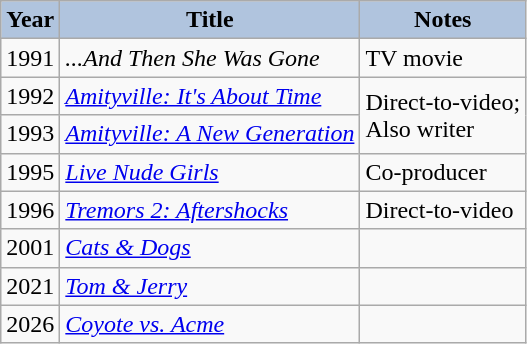<table class="wikitable">
<tr align="center">
<th style="background:#B0C4DE;">Year</th>
<th style="background:#B0C4DE;">Title</th>
<th style="background:#B0C4DE;">Notes</th>
</tr>
<tr>
<td>1991</td>
<td><em>...And Then She Was Gone</em></td>
<td>TV movie</td>
</tr>
<tr>
<td>1992</td>
<td><em><a href='#'>Amityville: It's About Time</a></em></td>
<td rowspan=2>Direct-to-video;<br>Also writer</td>
</tr>
<tr>
<td>1993</td>
<td><em><a href='#'>Amityville: A New Generation</a></em></td>
</tr>
<tr>
<td>1995</td>
<td><em><a href='#'>Live Nude Girls</a></em></td>
<td>Co-producer</td>
</tr>
<tr>
<td>1996</td>
<td><em><a href='#'>Tremors 2: Aftershocks</a></em></td>
<td>Direct-to-video</td>
</tr>
<tr>
<td>2001</td>
<td><em><a href='#'>Cats & Dogs</a></em></td>
<td></td>
</tr>
<tr>
<td>2021</td>
<td><em><a href='#'>Tom & Jerry</a></em></td>
<td></td>
</tr>
<tr>
<td>2026</td>
<td><em><a href='#'>Coyote vs. Acme</a></em></td>
<td></td>
</tr>
</table>
